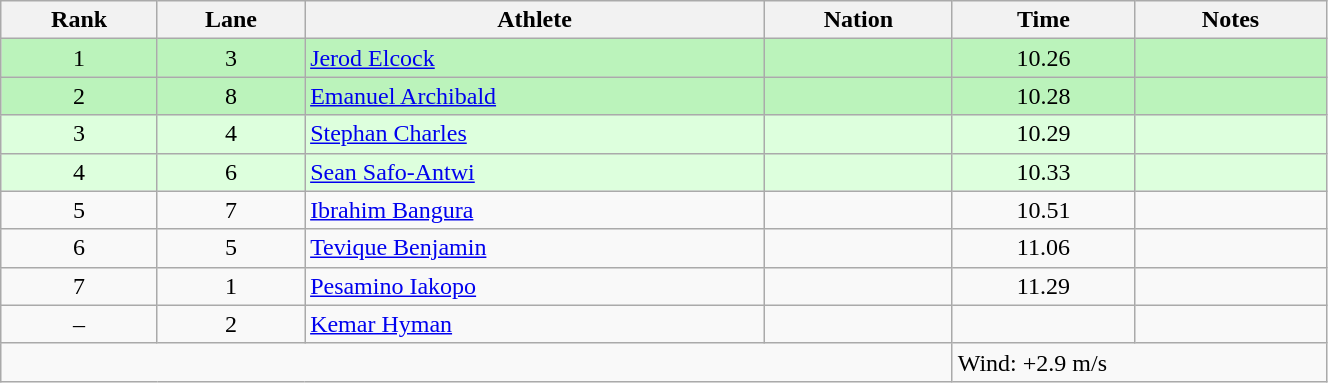<table class="wikitable sortable" style="text-align:center;width: 70%;">
<tr>
<th scope="col">Rank</th>
<th scope="col">Lane</th>
<th scope="col">Athlete</th>
<th scope="col">Nation</th>
<th scope="col">Time</th>
<th scope="col">Notes</th>
</tr>
<tr bgcolor="#bbf3bb">
<td>1</td>
<td>3</td>
<td align=left><a href='#'>Jerod Elcock</a></td>
<td align=left></td>
<td>10.26</td>
<td></td>
</tr>
<tr bgcolor="#bbf3bb">
<td>2</td>
<td>8</td>
<td align=left><a href='#'>Emanuel Archibald</a></td>
<td align=left></td>
<td>10.28</td>
<td></td>
</tr>
<tr bgcolor="ddffdd">
<td>3</td>
<td>4</td>
<td align=left><a href='#'>Stephan Charles</a></td>
<td align=left></td>
<td>10.29</td>
<td></td>
</tr>
<tr bgcolor="ddffdd">
<td>4</td>
<td>6</td>
<td align=left><a href='#'>Sean Safo-Antwi</a></td>
<td align=left></td>
<td>10.33</td>
<td></td>
</tr>
<tr>
<td>5</td>
<td>7</td>
<td align=left><a href='#'>Ibrahim Bangura</a></td>
<td align=left></td>
<td>10.51</td>
<td></td>
</tr>
<tr>
<td>6</td>
<td>5</td>
<td align=left><a href='#'>Tevique Benjamin</a></td>
<td align=left></td>
<td>11.06</td>
<td></td>
</tr>
<tr>
<td>7</td>
<td>1</td>
<td align=left><a href='#'>Pesamino Iakopo</a></td>
<td align=left></td>
<td>11.29</td>
<td></td>
</tr>
<tr>
<td>–</td>
<td>2</td>
<td align=left><a href='#'>Kemar Hyman</a></td>
<td align=left></td>
<td></td>
<td></td>
</tr>
<tr class="sortbottom">
<td colspan="4"></td>
<td colspan="2" style="text-align:left;">Wind: +2.9 m/s</td>
</tr>
</table>
